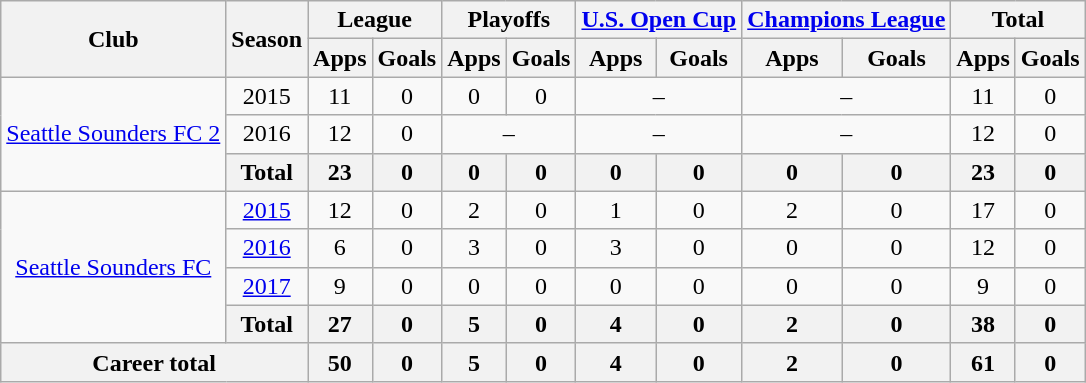<table class="wikitable" style="text-align:center">
<tr>
<th rowspan="2">Club</th>
<th rowspan="2">Season</th>
<th colspan="2">League</th>
<th colspan="2">Playoffs</th>
<th colspan="2"><a href='#'>U.S. Open Cup</a></th>
<th colspan="2"><a href='#'>Champions League</a></th>
<th colspan="2">Total</th>
</tr>
<tr>
<th>Apps</th>
<th>Goals</th>
<th>Apps</th>
<th>Goals</th>
<th>Apps</th>
<th>Goals</th>
<th>Apps</th>
<th>Goals</th>
<th>Apps</th>
<th>Goals</th>
</tr>
<tr>
<td rowspan="3"><a href='#'>Seattle Sounders FC 2</a></td>
<td>2015</td>
<td>11</td>
<td>0</td>
<td>0</td>
<td>0</td>
<td colspan="2">–</td>
<td colspan="2">–</td>
<td>11</td>
<td>0</td>
</tr>
<tr>
<td>2016</td>
<td>12</td>
<td>0</td>
<td colspan="2">–</td>
<td colspan="2">–</td>
<td colspan="2">–</td>
<td>12</td>
<td>0</td>
</tr>
<tr>
<th colspan="1">Total</th>
<th>23</th>
<th>0</th>
<th>0</th>
<th>0</th>
<th>0</th>
<th>0</th>
<th>0</th>
<th>0</th>
<th>23</th>
<th>0</th>
</tr>
<tr>
<td rowspan="4"><a href='#'>Seattle Sounders FC</a></td>
<td><a href='#'>2015</a></td>
<td>12</td>
<td>0</td>
<td>2</td>
<td>0</td>
<td>1</td>
<td>0</td>
<td>2</td>
<td>0</td>
<td>17</td>
<td>0</td>
</tr>
<tr>
<td><a href='#'>2016</a></td>
<td>6</td>
<td>0</td>
<td>3</td>
<td>0</td>
<td>3</td>
<td>0</td>
<td>0</td>
<td>0</td>
<td>12</td>
<td>0</td>
</tr>
<tr>
<td><a href='#'>2017</a></td>
<td>9</td>
<td>0</td>
<td>0</td>
<td>0</td>
<td>0</td>
<td>0</td>
<td>0</td>
<td>0</td>
<td>9</td>
<td>0</td>
</tr>
<tr>
<th colspan="1">Total</th>
<th>27</th>
<th>0</th>
<th>5</th>
<th>0</th>
<th>4</th>
<th>0</th>
<th>2</th>
<th>0</th>
<th>38</th>
<th>0</th>
</tr>
<tr>
<th colspan="2">Career total</th>
<th>50</th>
<th>0</th>
<th>5</th>
<th>0</th>
<th>4</th>
<th>0</th>
<th>2</th>
<th>0</th>
<th>61</th>
<th>0</th>
</tr>
</table>
